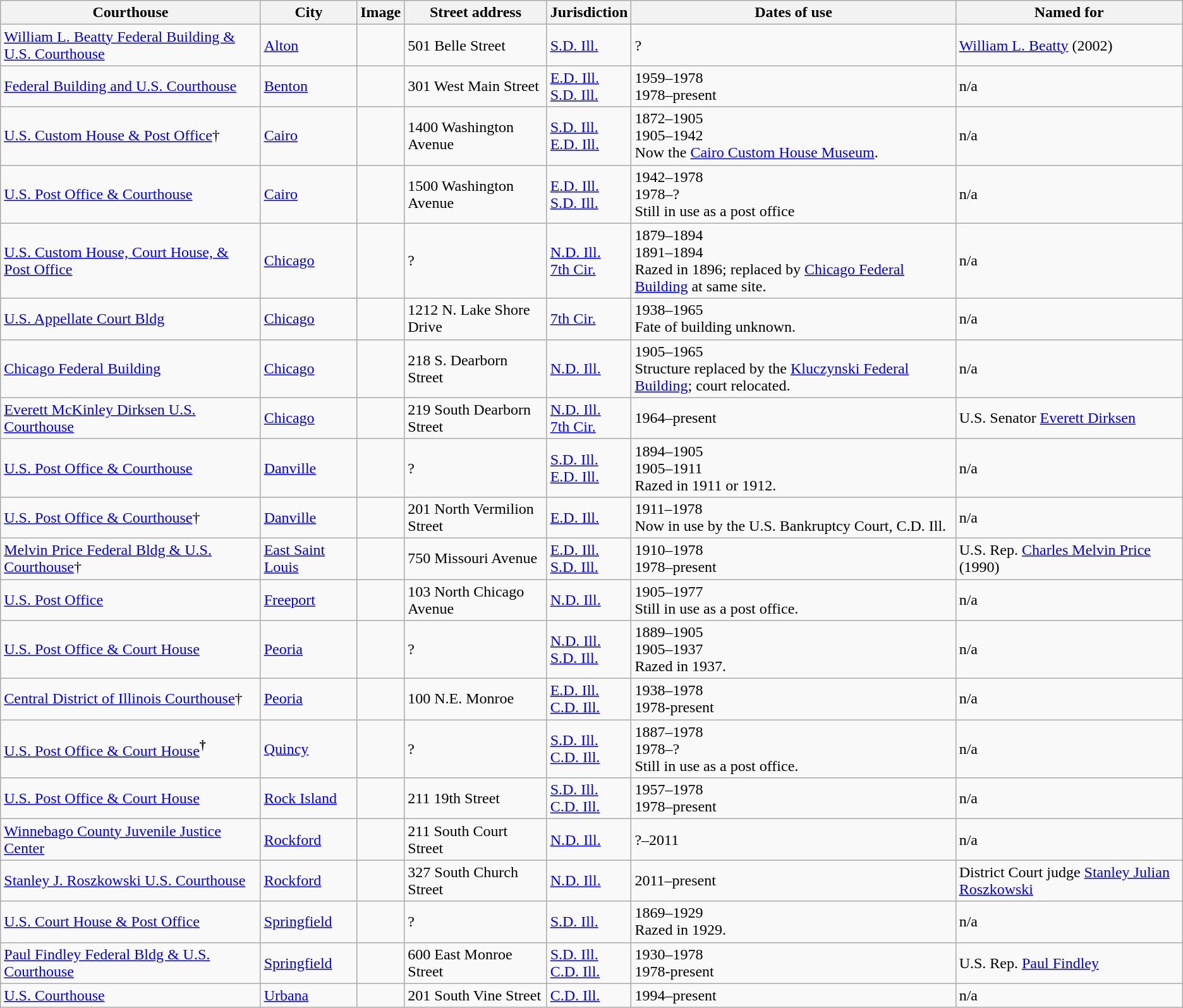<table class="wikitable sortable sticky-header sort-under">
<tr>
<th>Courthouse</th>
<th>City</th>
<th>Image</th>
<th>Street address</th>
<th>Jurisdiction</th>
<th>Dates of use</th>
<th>Named for</th>
</tr>
<tr>
<td><a href='#'>William L. Beatty Federal Building & U.S. Courthouse</a></td>
<td><a href='#'>Alton</a></td>
<td></td>
<td>501 Belle Street</td>
<td><a href='#'>S.D. Ill.</a></td>
<td>?</td>
<td><a href='#'>William L. Beatty</a> (2002)</td>
</tr>
<tr>
<td><a href='#'>Federal Building and U.S. Courthouse</a></td>
<td><a href='#'>Benton</a></td>
<td></td>
<td>301 West Main Street</td>
<td><a href='#'>E.D. Ill.</a><br><a href='#'>S.D. Ill.</a></td>
<td>1959–1978<br>1978–present</td>
<td>n/a</td>
</tr>
<tr>
<td><a href='#'>U.S. Custom House & Post Office</a>†</td>
<td><a href='#'>Cairo</a></td>
<td></td>
<td>1400 Washington Avenue</td>
<td><a href='#'>S.D. Ill.</a><br><a href='#'>E.D. Ill.</a></td>
<td>1872–1905<br>1905–1942<br>Now the <a href='#'>Cairo Custom House Museum</a>.</td>
<td>n/a</td>
</tr>
<tr>
<td><a href='#'>U.S. Post Office & Courthouse</a></td>
<td><a href='#'>Cairo</a></td>
<td></td>
<td>1500 Washington Avenue</td>
<td><a href='#'>E.D. Ill.</a><br><a href='#'>S.D. Ill.</a></td>
<td>1942–1978<br>1978–?<br>Still in use as a post office</td>
<td>n/a</td>
</tr>
<tr>
<td><a href='#'>U.S. Custom House, Court House, & Post Office</a></td>
<td><a href='#'>Chicago</a></td>
<td></td>
<td>?</td>
<td><a href='#'>N.D. Ill.</a><br><a href='#'>7th Cir.</a></td>
<td>1879–1894<br>1891–1894<br>Razed in 1896; replaced by <a href='#'>Chicago Federal Building</a> at same site.</td>
<td>n/a</td>
</tr>
<tr>
<td><a href='#'>U.S. Appellate Court Bldg</a></td>
<td><a href='#'>Chicago</a></td>
<td></td>
<td>1212 N. Lake Shore Drive</td>
<td><a href='#'>7th Cir.</a></td>
<td>1938–1965<br>Fate of building unknown.</td>
<td>n/a</td>
</tr>
<tr>
<td><a href='#'>Chicago Federal Building</a></td>
<td><a href='#'>Chicago</a></td>
<td></td>
<td>218 S. Dearborn Street</td>
<td><a href='#'>N.D. Ill.</a></td>
<td>1905–1965<br>Structure replaced by the <a href='#'>Kluczynski Federal Building</a>; court relocated.</td>
<td>n/a</td>
</tr>
<tr>
<td><a href='#'>Everett McKinley Dirksen U.S. Courthouse</a></td>
<td><a href='#'>Chicago</a></td>
<td></td>
<td>219 South Dearborn Street</td>
<td><a href='#'>N.D. Ill.</a><br><a href='#'>7th Cir.</a></td>
<td>1964–present</td>
<td>U.S. Senator <a href='#'>Everett Dirksen</a></td>
</tr>
<tr>
<td><a href='#'>U.S. Post Office & Courthouse</a></td>
<td><a href='#'>Danville</a></td>
<td></td>
<td>?</td>
<td><a href='#'>S.D. Ill.</a><br><a href='#'>E.D. Ill.</a></td>
<td>1894–1905<br>1905–1911<br>Razed in 1911 or 1912.</td>
<td>n/a</td>
</tr>
<tr>
<td><a href='#'>U.S. Post Office & Courthouse</a>†</td>
<td><a href='#'>Danville</a></td>
<td></td>
<td>201 North Vermilion Street</td>
<td><a href='#'>E.D. Ill.</a></td>
<td>1911–1978<br>Now in use by the U.S. Bankruptcy Court, C.D. Ill.</td>
<td>n/a</td>
</tr>
<tr>
<td><a href='#'>Melvin Price Federal Bldg & U.S. Courthouse</a>†</td>
<td><a href='#'>East Saint Louis</a></td>
<td></td>
<td>750 Missouri Avenue</td>
<td><a href='#'>E.D. Ill.</a><br><a href='#'>S.D. Ill.</a></td>
<td>1910–1978<br>1978–present</td>
<td>U.S. Rep. <a href='#'>Charles Melvin Price</a> (1990)</td>
</tr>
<tr>
<td><a href='#'>U.S. Post Office</a></td>
<td><a href='#'>Freeport</a></td>
<td></td>
<td>103 North Chicago Avenue</td>
<td><a href='#'>N.D. Ill.</a></td>
<td>1905–1977<br>Still in use as a post office.</td>
<td>n/a</td>
</tr>
<tr>
<td><a href='#'>U.S. Post Office & Court House</a></td>
<td><a href='#'>Peoria</a></td>
<td></td>
<td>?</td>
<td><a href='#'>N.D. Ill.</a><br><a href='#'>S.D. Ill.</a></td>
<td>1889–1905<br>1905–1937<br>Razed in 1937.</td>
<td>n/a</td>
</tr>
<tr>
<td><a href='#'>Central District of Illinois Courthouse</a>†</td>
<td><a href='#'>Peoria</a></td>
<td></td>
<td>100 N.E. Monroe</td>
<td><a href='#'>E.D. Ill.</a><br><a href='#'>C.D. Ill.</a></td>
<td>1938–1978<br>1978-present</td>
<td>n/a</td>
</tr>
<tr>
<td><a href='#'>U.S. Post Office & Court House</a><strong><sup>†</sup></strong></td>
<td><a href='#'>Quincy</a></td>
<td></td>
<td>?</td>
<td><a href='#'>S.D. Ill.</a><br><a href='#'>C.D. Ill.</a></td>
<td>1887–1978<br>1978–?<br>Still in use as a post office.</td>
<td>n/a</td>
</tr>
<tr>
<td><a href='#'>U.S. Post Office & Court House</a></td>
<td><a href='#'>Rock Island</a></td>
<td></td>
<td>211 19th Street</td>
<td><a href='#'>S.D. Ill.</a><br><a href='#'>C.D. Ill.</a></td>
<td>1957–1978<br>1978–present</td>
<td>n/a</td>
</tr>
<tr>
<td><a href='#'>Winnebago County Juvenile Justice Center</a></td>
<td><a href='#'>Rockford</a></td>
<td></td>
<td>211 South Court Street</td>
<td><a href='#'>N.D. Ill.</a></td>
<td>?–2011</td>
<td>n/a</td>
</tr>
<tr>
<td><a href='#'>Stanley J. Roszkowski U.S. Courthouse</a></td>
<td><a href='#'>Rockford</a></td>
<td></td>
<td>327 South Church Street</td>
<td><a href='#'>N.D. Ill.</a></td>
<td>2011–present</td>
<td>District Court judge <a href='#'>Stanley Julian Roszkowski</a></td>
</tr>
<tr>
<td><a href='#'>U.S. Court House & Post Office</a></td>
<td><a href='#'>Springfield</a></td>
<td></td>
<td>?</td>
<td><a href='#'>S.D. Ill.</a></td>
<td>1869–1929<br>Razed in 1929.</td>
<td>n/a</td>
</tr>
<tr>
<td><a href='#'>Paul Findley Federal Bldg & U.S. Courthouse</a></td>
<td><a href='#'>Springfield</a></td>
<td></td>
<td>600 East Monroe Street</td>
<td><a href='#'>S.D. Ill.</a><br><a href='#'>C.D. Ill.</a></td>
<td>1930–1978<br>1978-present</td>
<td>U.S. Rep. <a href='#'>Paul Findley</a></td>
</tr>
<tr>
<td><a href='#'>U.S. Courthouse</a></td>
<td><a href='#'>Urbana</a></td>
<td></td>
<td>201 South Vine Street</td>
<td><a href='#'>C.D. Ill.</a></td>
<td>1994–present</td>
<td>n/a</td>
</tr>
</table>
